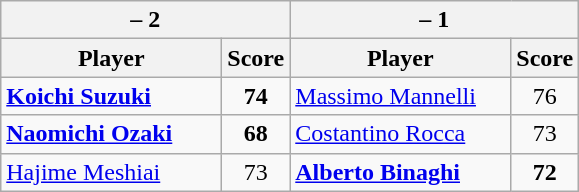<table class=wikitable>
<tr>
<th colspan=2> – 2</th>
<th colspan=2> – 1</th>
</tr>
<tr>
<th width=140>Player</th>
<th>Score</th>
<th width=140>Player</th>
<th>Score</th>
</tr>
<tr>
<td><strong><a href='#'>Koichi Suzuki</a></strong></td>
<td align=center><strong>74</strong></td>
<td><a href='#'>Massimo Mannelli</a></td>
<td align=center>76</td>
</tr>
<tr>
<td><strong><a href='#'>Naomichi Ozaki</a></strong></td>
<td align=center><strong>68</strong></td>
<td><a href='#'>Costantino Rocca</a></td>
<td align=center>73</td>
</tr>
<tr>
<td><a href='#'>Hajime Meshiai</a></td>
<td align=center>73</td>
<td><strong><a href='#'>Alberto Binaghi</a></strong></td>
<td align=center><strong>72</strong></td>
</tr>
</table>
